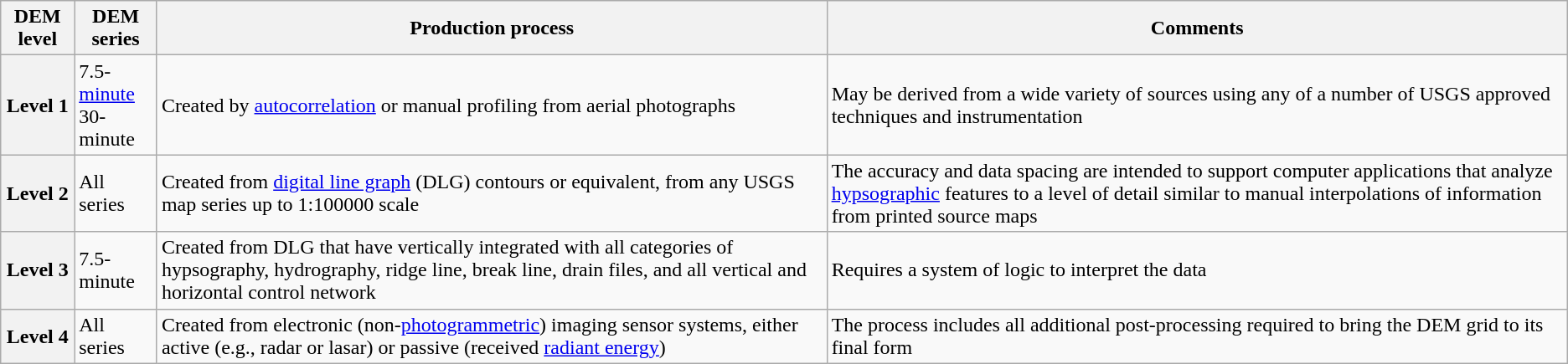<table class="wikitable">
<tr>
<th>DEM level</th>
<th>DEM series</th>
<th>Production process</th>
<th>Comments</th>
</tr>
<tr>
<th>Level 1</th>
<td>7.5-<a href='#'>minute</a><br>30-minute</td>
<td>Created by <a href='#'>autocorrelation</a> or manual profiling from aerial photographs</td>
<td>May be derived from a wide variety of sources using any of a number of USGS approved techniques and instrumentation</td>
</tr>
<tr>
<th>Level 2</th>
<td>All series</td>
<td>Created from <a href='#'>digital line graph</a> (DLG) contours or equivalent, from any USGS map series up to 1:100000 scale</td>
<td>The accuracy and data spacing are intended to support computer applications that analyze <a href='#'>hypsographic</a> features to a level of detail similar to manual interpolations of information from printed source maps</td>
</tr>
<tr>
<th>Level 3</th>
<td>7.5-minute</td>
<td>Created from DLG that have vertically integrated with all categories of hypsography, hydrography, ridge line, break line, drain files, and all vertical and horizontal control network</td>
<td>Requires a system of logic to interpret the data</td>
</tr>
<tr>
<th>Level 4</th>
<td>All series</td>
<td>Created from electronic (non-<a href='#'>photogrammetric</a>) imaging sensor systems, either active (e.g., radar or lasar) or passive (received <a href='#'>radiant energy</a>)</td>
<td>The process includes all additional post-processing required to bring the DEM grid to its final form</td>
</tr>
</table>
